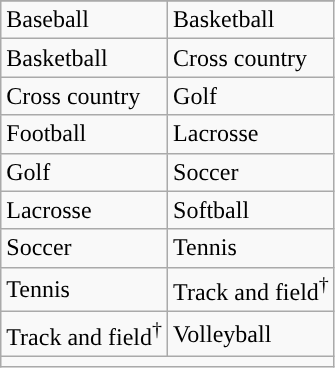<table class="wikitable">
<tr>
</tr>
<tr>
<td>Baseball</td>
<td>Basketball</td>
</tr>
<tr>
<td>Basketball</td>
<td>Cross country</td>
</tr>
<tr>
<td>Cross country</td>
<td>Golf</td>
</tr>
<tr>
<td>Football</td>
<td>Lacrosse</td>
</tr>
<tr>
<td>Golf</td>
<td>Soccer</td>
</tr>
<tr>
<td>Lacrosse</td>
<td>Softball</td>
</tr>
<tr>
<td>Soccer</td>
<td>Tennis</td>
</tr>
<tr>
<td>Tennis</td>
<td>Track and field<sup>†</sup></td>
</tr>
<tr>
<td>Track and field<sup>†</sup></td>
<td>Volleyball</td>
</tr>
<tr>
<td colspan="2"></td>
</tr>
</table>
